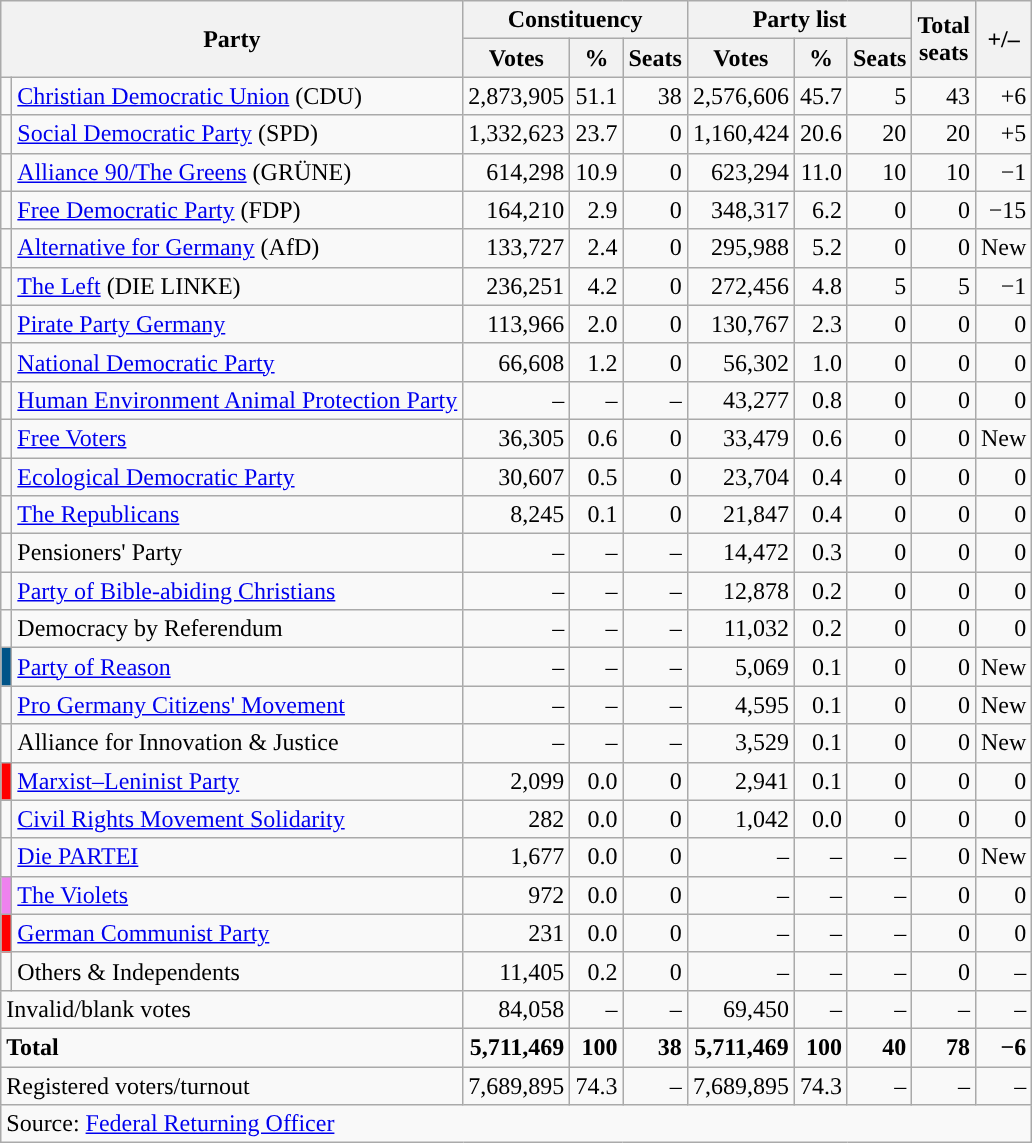<table class="wikitable" style="text-align:right">
<tr>
<th colspan="2" rowspan="2">Party</th>
<th colspan="3">Constituency</th>
<th colspan="3">Party list</th>
<th rowspan="2">Total<br>seats</th>
<th rowspan="2">+/–</th>
</tr>
<tr>
<th>Votes</th>
<th>%</th>
<th>Seats</th>
<th>Votes</th>
<th>%</th>
<th>Seats</th>
</tr>
<tr>
<td></td>
<td align="left"><a href='#'>Christian Democratic Union</a> (CDU)</td>
<td>2,873,905</td>
<td>51.1</td>
<td>38</td>
<td>2,576,606</td>
<td>45.7</td>
<td>5</td>
<td>43</td>
<td>+6</td>
</tr>
<tr>
<td></td>
<td align="left"><a href='#'>Social Democratic Party</a> (SPD)</td>
<td>1,332,623</td>
<td>23.7</td>
<td>0</td>
<td>1,160,424</td>
<td>20.6</td>
<td>20</td>
<td>20</td>
<td>+5</td>
</tr>
<tr>
<td></td>
<td align="left"><a href='#'>Alliance 90/The Greens</a> (GRÜNE)</td>
<td>614,298</td>
<td>10.9</td>
<td>0</td>
<td>623,294</td>
<td>11.0</td>
<td>10</td>
<td>10</td>
<td>−1</td>
</tr>
<tr>
<td></td>
<td align="left"><a href='#'>Free Democratic Party</a> (FDP)</td>
<td>164,210</td>
<td>2.9</td>
<td>0</td>
<td>348,317</td>
<td>6.2</td>
<td>0</td>
<td>0</td>
<td>−15</td>
</tr>
<tr>
<td></td>
<td align="left"><a href='#'>Alternative for Germany</a> (AfD)</td>
<td>133,727</td>
<td>2.4</td>
<td>0</td>
<td>295,988</td>
<td>5.2</td>
<td>0</td>
<td>0</td>
<td>New</td>
</tr>
<tr>
<td></td>
<td align="left"><a href='#'>The Left</a> (DIE LINKE)</td>
<td>236,251</td>
<td>4.2</td>
<td>0</td>
<td>272,456</td>
<td>4.8</td>
<td>5</td>
<td>5</td>
<td>−1</td>
</tr>
<tr>
<td style="background-color:"></td>
<td align="left"><a href='#'>Pirate Party Germany</a></td>
<td>113,966</td>
<td>2.0</td>
<td>0</td>
<td>130,767</td>
<td>2.3</td>
<td>0</td>
<td>0</td>
<td>0</td>
</tr>
<tr>
<td style="background-color:"></td>
<td align="left"><a href='#'>National Democratic Party</a></td>
<td>66,608</td>
<td>1.2</td>
<td>0</td>
<td>56,302</td>
<td>1.0</td>
<td>0</td>
<td>0</td>
<td>0</td>
</tr>
<tr>
<td style="background-color:"></td>
<td align="left"><a href='#'>Human Environment Animal Protection Party</a></td>
<td>–</td>
<td>–</td>
<td>–</td>
<td>43,277</td>
<td>0.8</td>
<td>0</td>
<td>0</td>
<td>0</td>
</tr>
<tr>
<td style="background-color:"></td>
<td align="left"><a href='#'>Free Voters</a></td>
<td>36,305</td>
<td>0.6</td>
<td>0</td>
<td>33,479</td>
<td>0.6</td>
<td>0</td>
<td>0</td>
<td>New</td>
</tr>
<tr>
<td style="background-color:"></td>
<td align="left"><a href='#'>Ecological Democratic Party</a></td>
<td>30,607</td>
<td>0.5</td>
<td>0</td>
<td>23,704</td>
<td>0.4</td>
<td>0</td>
<td>0</td>
<td>0</td>
</tr>
<tr>
<td style="background-color:"></td>
<td align="left"><a href='#'>The Republicans</a></td>
<td>8,245</td>
<td>0.1</td>
<td>0</td>
<td>21,847</td>
<td>0.4</td>
<td>0</td>
<td>0</td>
<td>0</td>
</tr>
<tr>
<td></td>
<td align="left">Pensioners' Party</td>
<td>–</td>
<td>–</td>
<td>–</td>
<td>14,472</td>
<td>0.3</td>
<td>0</td>
<td>0</td>
<td>0</td>
</tr>
<tr>
<td></td>
<td align="left"><a href='#'>Party of Bible-abiding Christians</a></td>
<td>–</td>
<td>–</td>
<td>–</td>
<td>12,878</td>
<td>0.2</td>
<td>0</td>
<td>0</td>
<td>0</td>
</tr>
<tr>
<td></td>
<td align="left">Democracy by Referendum</td>
<td>–</td>
<td>–</td>
<td>–</td>
<td>11,032</td>
<td>0.2</td>
<td>0</td>
<td>0</td>
<td>0</td>
</tr>
<tr>
<td style="background-color:#005488"></td>
<td align="left"><a href='#'>Party of Reason</a></td>
<td>–</td>
<td>–</td>
<td>–</td>
<td>5,069</td>
<td>0.1</td>
<td>0</td>
<td>0</td>
<td>New</td>
</tr>
<tr>
<td></td>
<td align="left"><a href='#'>Pro Germany Citizens' Movement</a></td>
<td>–</td>
<td>–</td>
<td>–</td>
<td>4,595</td>
<td>0.1</td>
<td>0</td>
<td>0</td>
<td>New</td>
</tr>
<tr>
<td></td>
<td align="left">Alliance for Innovation & Justice</td>
<td>–</td>
<td>–</td>
<td>–</td>
<td>3,529</td>
<td>0.1</td>
<td>0</td>
<td>0</td>
<td>New</td>
</tr>
<tr>
<td style="background-color:red"></td>
<td align="left"><a href='#'>Marxist–Leninist Party</a></td>
<td>2,099</td>
<td>0.0</td>
<td>0</td>
<td>2,941</td>
<td>0.1</td>
<td>0</td>
<td>0</td>
<td>0</td>
</tr>
<tr>
<td></td>
<td align="left"><a href='#'>Civil Rights Movement Solidarity</a></td>
<td>282</td>
<td>0.0</td>
<td>0</td>
<td>1,042</td>
<td>0.0</td>
<td>0</td>
<td>0</td>
<td>0</td>
</tr>
<tr>
<td style="background-color:"></td>
<td align="left"><a href='#'>Die PARTEI</a></td>
<td>1,677</td>
<td>0.0</td>
<td>0</td>
<td>–</td>
<td>–</td>
<td>–</td>
<td>0</td>
<td>New</td>
</tr>
<tr>
<td style="background-color:#EE82EE"></td>
<td align="left"><a href='#'>The Violets</a></td>
<td>972</td>
<td>0.0</td>
<td>0</td>
<td>–</td>
<td>–</td>
<td>–</td>
<td>0</td>
<td>0</td>
</tr>
<tr>
<td style="background-color:red"></td>
<td align="left"><a href='#'>German Communist Party</a></td>
<td>231</td>
<td>0.0</td>
<td>0</td>
<td>–</td>
<td>–</td>
<td>–</td>
<td>0</td>
<td>0</td>
</tr>
<tr>
<td></td>
<td align="left">Others & Independents</td>
<td>11,405</td>
<td>0.2</td>
<td>0</td>
<td>–</td>
<td>–</td>
<td>–</td>
<td>0</td>
<td>–</td>
</tr>
<tr>
<td colspan="2" align="left">Invalid/blank votes</td>
<td>84,058</td>
<td>–</td>
<td>–</td>
<td>69,450</td>
<td>–</td>
<td>–</td>
<td>–</td>
<td>–</td>
</tr>
<tr>
<td colspan="2" align="left"><strong>Total</strong></td>
<td><strong>5,711,469</strong></td>
<td><strong>100</strong></td>
<td><strong>38</strong></td>
<td><strong>5,711,469</strong></td>
<td><strong>100</strong></td>
<td><strong>40</strong></td>
<td><strong>78</strong></td>
<td><strong>−6</strong></td>
</tr>
<tr>
<td colspan="2" align="left">Registered voters/turnout</td>
<td>7,689,895</td>
<td>74.3</td>
<td>–</td>
<td>7,689,895</td>
<td>74.3</td>
<td>–</td>
<td>–</td>
<td>–</td>
</tr>
<tr>
<td colspan="10" align="left">Source: <a href='#'>Federal Returning Officer</a></td>
</tr>
</table>
